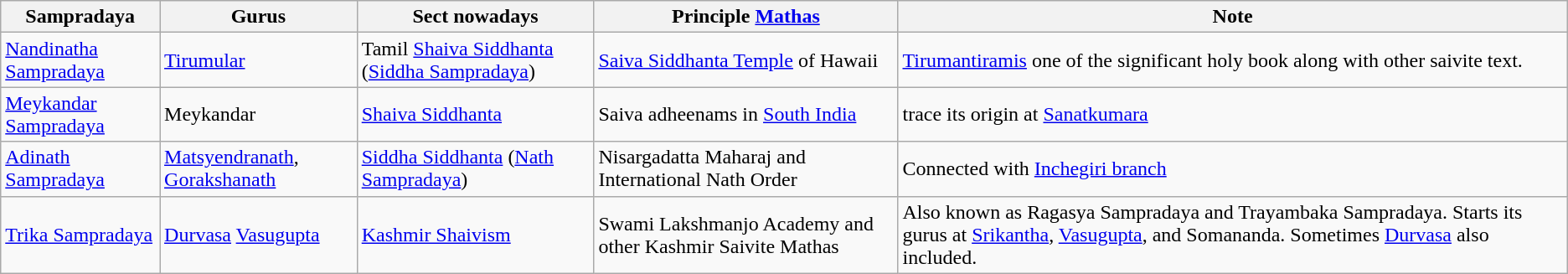<table class="wikitable">
<tr>
<th>Sampradaya</th>
<th>Gurus</th>
<th>Sect nowadays</th>
<th>Principle <a href='#'>Mathas</a></th>
<th>Note</th>
</tr>
<tr>
<td><a href='#'>Nandinatha Sampradaya</a></td>
<td><a href='#'>Tirumular</a></td>
<td>Tamil <a href='#'>Shaiva Siddhanta</a> (<a href='#'>Siddha Sampradaya</a>)</td>
<td><a href='#'>Saiva Siddhanta Temple</a> of Hawaii</td>
<td><a href='#'>Tirumantiramis</a> one of the significant holy book along with other saivite text.</td>
</tr>
<tr>
<td><a href='#'>Meykandar Sampradaya</a></td>
<td>Meykandar</td>
<td><a href='#'>Shaiva Siddhanta</a></td>
<td>Saiva adheenams in <a href='#'>South India</a></td>
<td>trace its origin at <a href='#'>Sanatkumara</a></td>
</tr>
<tr>
<td><a href='#'>Adinath Sampradaya</a></td>
<td><a href='#'>Matsyendranath</a>, <a href='#'>Gorakshanath</a></td>
<td><a href='#'>Siddha Siddhanta</a> (<a href='#'>Nath Sampradaya</a>)</td>
<td>Nisargadatta Maharaj and International Nath Order</td>
<td>Connected with <a href='#'>Inchegiri branch</a></td>
</tr>
<tr>
<td><a href='#'>Trika Sampradaya</a></td>
<td><a href='#'>Durvasa</a> <a href='#'>Vasugupta</a></td>
<td><a href='#'>Kashmir Shaivism</a></td>
<td>Swami Lakshmanjo Academy and other Kashmir Saivite Mathas</td>
<td>Also known as Ragasya Sampradaya and Trayambaka Sampradaya. Starts its gurus at <a href='#'>Srikantha</a>, <a href='#'>Vasugupta</a>, and Somananda. Sometimes <a href='#'>Durvasa</a> also included.</td>
</tr>
</table>
